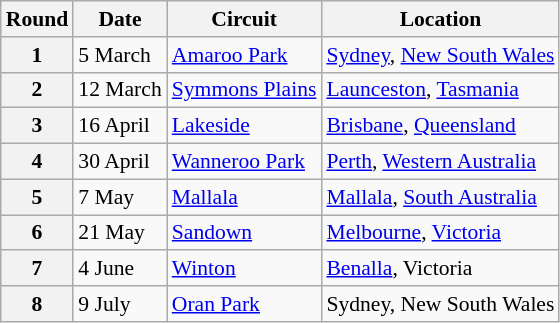<table class="wikitable" style="font-size: 90%;">
<tr>
<th>Round</th>
<th>Date</th>
<th>Circuit</th>
<th>Location</th>
</tr>
<tr>
<th>1</th>
<td>5 March</td>
<td><a href='#'>Amaroo Park</a></td>
<td><a href='#'>Sydney</a>, <a href='#'>New South Wales</a></td>
</tr>
<tr>
<th>2</th>
<td>12 March</td>
<td><a href='#'>Symmons Plains</a></td>
<td><a href='#'>Launceston</a>, <a href='#'>Tasmania</a></td>
</tr>
<tr>
<th>3</th>
<td>16 April</td>
<td><a href='#'>Lakeside</a></td>
<td><a href='#'>Brisbane</a>, <a href='#'>Queensland</a></td>
</tr>
<tr>
<th>4</th>
<td>30 April</td>
<td><a href='#'>Wanneroo Park</a></td>
<td><a href='#'>Perth</a>, <a href='#'>Western Australia</a></td>
</tr>
<tr>
<th>5</th>
<td>7 May</td>
<td><a href='#'>Mallala</a></td>
<td><a href='#'>Mallala</a>, <a href='#'>South Australia</a></td>
</tr>
<tr>
<th>6</th>
<td>21 May</td>
<td><a href='#'>Sandown</a></td>
<td><a href='#'>Melbourne</a>, <a href='#'>Victoria</a></td>
</tr>
<tr>
<th>7</th>
<td>4 June</td>
<td><a href='#'>Winton</a></td>
<td><a href='#'>Benalla</a>, Victoria</td>
</tr>
<tr>
<th>8</th>
<td>9 July</td>
<td><a href='#'>Oran Park</a></td>
<td>Sydney, New South Wales</td>
</tr>
</table>
